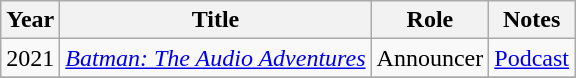<table class="wikitable sortable">
<tr>
<th>Year</th>
<th>Title</th>
<th>Role</th>
<th class="unsortable">Notes</th>
</tr>
<tr>
<td>2021</td>
<td><em><a href='#'>Batman: The Audio Adventures</a></em></td>
<td>Announcer</td>
<td><a href='#'>Podcast</a></td>
</tr>
<tr>
</tr>
</table>
